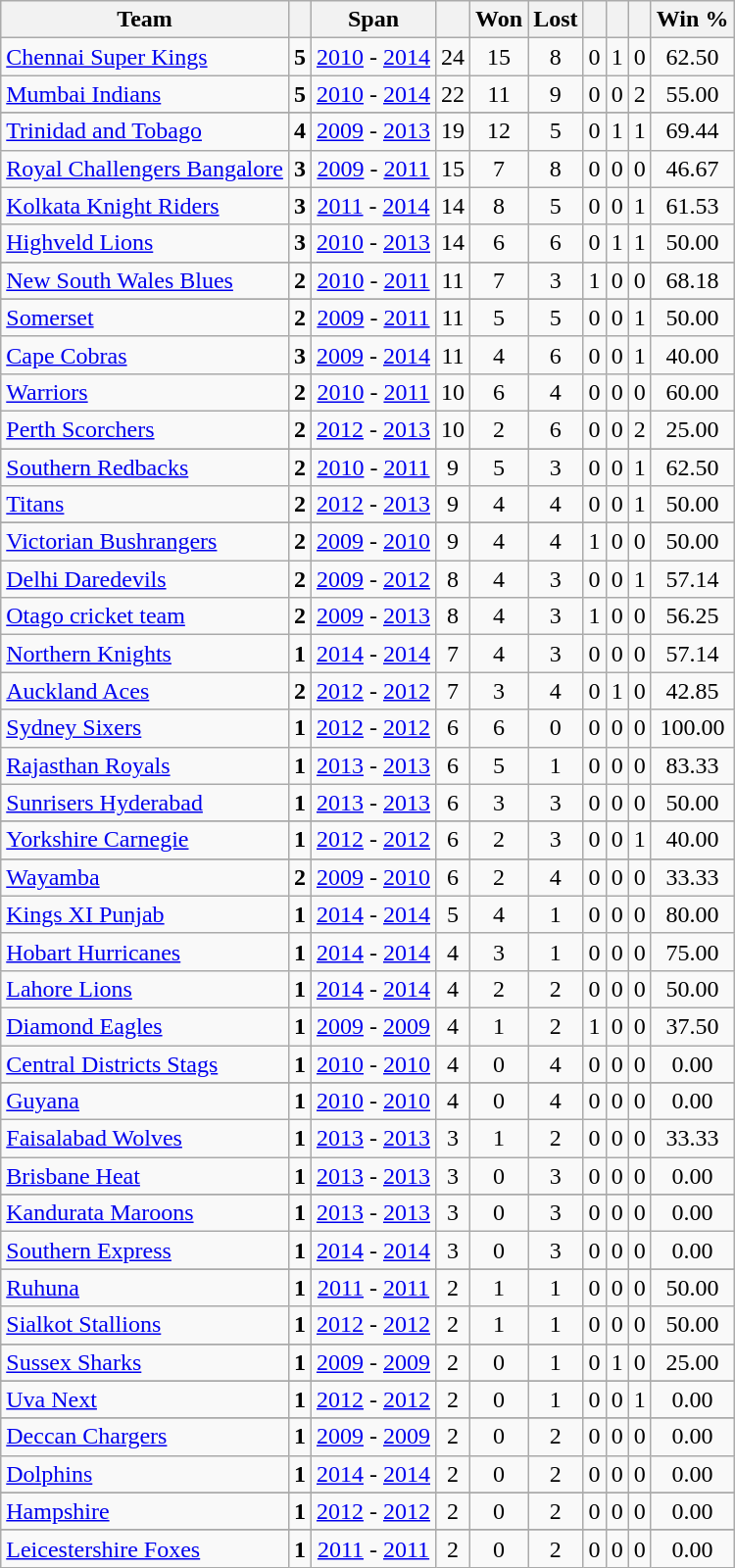<table class="wikitable sortable" style="text-align:center">
<tr>
<th>Team</th>
<th></th>
<th>Span</th>
<th></th>
<th>Won</th>
<th>Lost</th>
<th></th>
<th></th>
<th></th>
<th>Win %</th>
</tr>
<tr>
<td style="text-align:left"><a href='#'>Chennai Super Kings</a></td>
<td><strong>5</strong></td>
<td><a href='#'>2010</a> - <a href='#'>2014</a></td>
<td>24</td>
<td>15</td>
<td>8</td>
<td>0</td>
<td>1</td>
<td>0</td>
<td>62.50</td>
</tr>
<tr>
<td style="text-align:left"><a href='#'>Mumbai Indians</a></td>
<td><strong>5</strong></td>
<td><a href='#'>2010</a> - <a href='#'>2014</a></td>
<td>22</td>
<td>11</td>
<td>9</td>
<td>0</td>
<td>0</td>
<td>2</td>
<td>55.00</td>
</tr>
<tr>
</tr>
<tr>
<td style="text-align:left"><a href='#'>Trinidad and Tobago</a></td>
<td><strong>4</strong></td>
<td><a href='#'>2009</a> - <a href='#'>2013</a></td>
<td>19</td>
<td>12</td>
<td>5</td>
<td>0</td>
<td>1</td>
<td>1</td>
<td>69.44</td>
</tr>
<tr>
<td style="text-align:left"><a href='#'>Royal Challengers Bangalore</a></td>
<td><strong>3</strong></td>
<td><a href='#'>2009</a> - <a href='#'>2011</a></td>
<td>15</td>
<td>7</td>
<td>8</td>
<td>0</td>
<td>0</td>
<td>0</td>
<td>46.67</td>
</tr>
<tr>
<td style="text-align:left"><a href='#'>Kolkata Knight Riders</a></td>
<td><strong>3</strong></td>
<td><a href='#'>2011</a> - <a href='#'>2014</a></td>
<td>14</td>
<td>8</td>
<td>5</td>
<td>0</td>
<td>0</td>
<td>1</td>
<td>61.53</td>
</tr>
<tr>
<td style="text-align:left"><a href='#'>Highveld Lions</a></td>
<td><strong>3</strong></td>
<td><a href='#'>2010</a> - <a href='#'>2013</a></td>
<td>14</td>
<td>6</td>
<td>6</td>
<td>0</td>
<td>1</td>
<td>1</td>
<td>50.00</td>
</tr>
<tr>
</tr>
<tr>
<td style="text-align:left"><a href='#'>New South Wales Blues</a></td>
<td><strong>2</strong></td>
<td><a href='#'>2010</a> - <a href='#'>2011</a></td>
<td>11</td>
<td>7</td>
<td>3</td>
<td>1</td>
<td>0</td>
<td>0</td>
<td>68.18</td>
</tr>
<tr>
</tr>
<tr>
<td style="text-align:left"><a href='#'>Somerset</a></td>
<td><strong>2</strong></td>
<td><a href='#'>2009</a> - <a href='#'>2011</a></td>
<td>11</td>
<td>5</td>
<td>5</td>
<td>0</td>
<td>0</td>
<td>1</td>
<td>50.00</td>
</tr>
<tr>
<td style="text-align:left"><a href='#'>Cape Cobras</a></td>
<td><strong>3</strong></td>
<td><a href='#'>2009</a> - <a href='#'>2014</a></td>
<td>11</td>
<td>4</td>
<td>6</td>
<td>0</td>
<td>0</td>
<td>1</td>
<td>40.00</td>
</tr>
<tr>
<td style="text-align:left"><a href='#'>Warriors</a></td>
<td><strong>2</strong></td>
<td><a href='#'>2010</a> - <a href='#'>2011</a></td>
<td>10</td>
<td>6</td>
<td>4</td>
<td>0</td>
<td>0</td>
<td>0</td>
<td>60.00</td>
</tr>
<tr>
<td style="text-align:left"><a href='#'>Perth Scorchers</a></td>
<td><strong>2</strong></td>
<td><a href='#'>2012</a> - <a href='#'>2013</a></td>
<td>10</td>
<td>2</td>
<td>6</td>
<td>0</td>
<td>0</td>
<td>2</td>
<td>25.00</td>
</tr>
<tr>
</tr>
<tr>
<td style="text-align:left"><a href='#'>Southern Redbacks</a></td>
<td><strong>2</strong></td>
<td><a href='#'>2010</a> - <a href='#'>2011</a></td>
<td>9</td>
<td>5</td>
<td>3</td>
<td>0</td>
<td>0</td>
<td>1</td>
<td>62.50</td>
</tr>
<tr>
<td style="text-align:left"><a href='#'>Titans</a></td>
<td><strong>2</strong></td>
<td><a href='#'>2012</a> - <a href='#'>2013</a></td>
<td>9</td>
<td>4</td>
<td>4</td>
<td>0</td>
<td>0</td>
<td>1</td>
<td>50.00</td>
</tr>
<tr>
</tr>
<tr>
<td style="text-align:left"><a href='#'>Victorian Bushrangers</a></td>
<td><strong>2</strong></td>
<td><a href='#'>2009</a> - <a href='#'>2010</a></td>
<td>9</td>
<td>4</td>
<td>4</td>
<td>1</td>
<td>0</td>
<td>0</td>
<td>50.00</td>
</tr>
<tr>
<td style="text-align:left"><a href='#'>Delhi Daredevils</a></td>
<td><strong>2</strong></td>
<td><a href='#'>2009</a> - <a href='#'>2012</a></td>
<td>8</td>
<td>4</td>
<td>3</td>
<td>0</td>
<td>0</td>
<td>1</td>
<td>57.14</td>
</tr>
<tr>
<td style="text-align:left"><a href='#'>Otago cricket team</a></td>
<td><strong>2</strong></td>
<td><a href='#'>2009</a> - <a href='#'>2013</a></td>
<td>8</td>
<td>4</td>
<td>3</td>
<td>1</td>
<td>0</td>
<td>0</td>
<td>56.25</td>
</tr>
<tr>
<td style="text-align:left"><a href='#'>Northern Knights</a></td>
<td><strong>1</strong></td>
<td><a href='#'>2014</a> - <a href='#'>2014</a></td>
<td>7</td>
<td>4</td>
<td>3</td>
<td>0</td>
<td>0</td>
<td>0</td>
<td>57.14</td>
</tr>
<tr>
<td style="text-align:left"><a href='#'>Auckland Aces</a></td>
<td><strong>2</strong></td>
<td><a href='#'>2012</a> - <a href='#'>2012</a></td>
<td>7</td>
<td>3</td>
<td>4</td>
<td>0</td>
<td>1</td>
<td>0</td>
<td>42.85</td>
</tr>
<tr>
<td style="text-align:left"><a href='#'>Sydney Sixers</a></td>
<td><strong>1</strong></td>
<td><a href='#'>2012</a> - <a href='#'>2012</a></td>
<td>6</td>
<td>6</td>
<td>0</td>
<td>0</td>
<td>0</td>
<td>0</td>
<td>100.00</td>
</tr>
<tr>
<td style="text-align:left"><a href='#'>Rajasthan Royals</a></td>
<td><strong>1</strong></td>
<td><a href='#'>2013</a> - <a href='#'>2013</a></td>
<td>6</td>
<td>5</td>
<td>1</td>
<td>0</td>
<td>0</td>
<td>0</td>
<td>83.33</td>
</tr>
<tr>
<td style="text-align:left"><a href='#'>Sunrisers Hyderabad</a></td>
<td><strong>1</strong></td>
<td><a href='#'>2013</a> - <a href='#'>2013</a></td>
<td>6</td>
<td>3</td>
<td>3</td>
<td>0</td>
<td>0</td>
<td>0</td>
<td>50.00</td>
</tr>
<tr>
</tr>
<tr>
<td style="text-align:left"><a href='#'>Yorkshire Carnegie</a></td>
<td><strong>1</strong></td>
<td><a href='#'>2012</a> - <a href='#'>2012</a></td>
<td>6</td>
<td>2</td>
<td>3</td>
<td>0</td>
<td>0</td>
<td>1</td>
<td>40.00</td>
</tr>
<tr>
</tr>
<tr>
<td style="text-align:left"><a href='#'>Wayamba</a></td>
<td><strong>2</strong></td>
<td><a href='#'>2009</a> - <a href='#'>2010</a></td>
<td>6</td>
<td>2</td>
<td>4</td>
<td>0</td>
<td>0</td>
<td>0</td>
<td>33.33</td>
</tr>
<tr>
<td style="text-align:left"><a href='#'>Kings XI Punjab</a></td>
<td><strong>1</strong></td>
<td><a href='#'>2014</a> - <a href='#'>2014</a></td>
<td>5</td>
<td>4</td>
<td>1</td>
<td>0</td>
<td>0</td>
<td>0</td>
<td>80.00</td>
</tr>
<tr>
<td style="text-align:left"><a href='#'>Hobart Hurricanes</a></td>
<td><strong>1</strong></td>
<td><a href='#'>2014</a> - <a href='#'>2014</a></td>
<td>4</td>
<td>3</td>
<td>1</td>
<td>0</td>
<td>0</td>
<td>0</td>
<td>75.00</td>
</tr>
<tr>
<td style="text-align:left"><a href='#'>Lahore Lions</a></td>
<td><strong>1</strong></td>
<td><a href='#'>2014</a> - <a href='#'>2014</a></td>
<td>4</td>
<td>2</td>
<td>2</td>
<td>0</td>
<td>0</td>
<td>0</td>
<td>50.00</td>
</tr>
<tr>
<td style="text-align:left"><a href='#'>Diamond Eagles</a></td>
<td><strong>1</strong></td>
<td><a href='#'>2009</a> - <a href='#'>2009</a></td>
<td>4</td>
<td>1</td>
<td>2</td>
<td>1</td>
<td>0</td>
<td>0</td>
<td>37.50</td>
</tr>
<tr>
<td style="text-align:left"><a href='#'>Central Districts Stags</a></td>
<td><strong>1</strong></td>
<td><a href='#'>2010</a> - <a href='#'>2010</a></td>
<td>4</td>
<td>0</td>
<td>4</td>
<td>0</td>
<td>0</td>
<td>0</td>
<td>0.00</td>
</tr>
<tr>
</tr>
<tr>
<td style="text-align:left"><a href='#'>Guyana</a></td>
<td><strong>1</strong></td>
<td><a href='#'>2010</a> - <a href='#'>2010</a></td>
<td>4</td>
<td>0</td>
<td>4</td>
<td>0</td>
<td>0</td>
<td>0</td>
<td>0.00</td>
</tr>
<tr>
<td style="text-align:left"><a href='#'>Faisalabad Wolves</a></td>
<td><strong>1</strong></td>
<td><a href='#'>2013</a> - <a href='#'>2013</a></td>
<td>3</td>
<td>1</td>
<td>2</td>
<td>0</td>
<td>0</td>
<td>0</td>
<td>33.33</td>
</tr>
<tr>
<td style="text-align:left"><a href='#'>Brisbane Heat</a></td>
<td><strong>1</strong></td>
<td><a href='#'>2013</a> - <a href='#'>2013</a></td>
<td>3</td>
<td>0</td>
<td>3</td>
<td>0</td>
<td>0</td>
<td>0</td>
<td>0.00</td>
</tr>
<tr>
</tr>
<tr>
<td style="text-align:left"><a href='#'>Kandurata Maroons</a></td>
<td><strong>1</strong></td>
<td><a href='#'>2013</a> - <a href='#'>2013</a></td>
<td>3</td>
<td>0</td>
<td>3</td>
<td>0</td>
<td>0</td>
<td>0</td>
<td>0.00</td>
</tr>
<tr>
<td style="text-align:left"><a href='#'>Southern Express</a></td>
<td><strong>1</strong></td>
<td><a href='#'>2014</a> - <a href='#'>2014</a></td>
<td>3</td>
<td>0</td>
<td>3</td>
<td>0</td>
<td>0</td>
<td>0</td>
<td>0.00</td>
</tr>
<tr>
</tr>
<tr>
<td style="text-align:left"><a href='#'>Ruhuna</a></td>
<td><strong>1</strong></td>
<td><a href='#'>2011</a> - <a href='#'>2011</a></td>
<td>2</td>
<td>1</td>
<td>1</td>
<td>0</td>
<td>0</td>
<td>0</td>
<td>50.00</td>
</tr>
<tr>
<td style="text-align:left"><a href='#'>Sialkot Stallions</a></td>
<td><strong>1</strong></td>
<td><a href='#'>2012</a> - <a href='#'>2012</a></td>
<td>2</td>
<td>1</td>
<td>1</td>
<td>0</td>
<td>0</td>
<td>0</td>
<td>50.00</td>
</tr>
<tr>
</tr>
<tr>
<td style="text-align:left"><a href='#'>Sussex Sharks</a></td>
<td><strong>1</strong></td>
<td><a href='#'>2009</a> - <a href='#'>2009</a></td>
<td>2</td>
<td>0</td>
<td>1</td>
<td>0</td>
<td>1</td>
<td>0</td>
<td>25.00</td>
</tr>
<tr>
</tr>
<tr>
<td style="text-align:left"><a href='#'>Uva Next</a></td>
<td><strong>1</strong></td>
<td><a href='#'>2012</a> - <a href='#'>2012</a></td>
<td>2</td>
<td>0</td>
<td>1</td>
<td>0</td>
<td>0</td>
<td>1</td>
<td>0.00</td>
</tr>
<tr>
</tr>
<tr>
<td style="text-align:left"><a href='#'>Deccan Chargers</a></td>
<td><strong>1</strong></td>
<td><a href='#'>2009</a> - <a href='#'>2009</a></td>
<td>2</td>
<td>0</td>
<td>2</td>
<td>0</td>
<td>0</td>
<td>0</td>
<td>0.00</td>
</tr>
<tr>
<td style="text-align:left"><a href='#'>Dolphins</a></td>
<td><strong>1</strong></td>
<td><a href='#'>2014</a> - <a href='#'>2014</a></td>
<td>2</td>
<td>0</td>
<td>2</td>
<td>0</td>
<td>0</td>
<td>0</td>
<td>0.00</td>
</tr>
<tr>
</tr>
<tr>
<td style="text-align:left"><a href='#'>Hampshire</a></td>
<td><strong>1</strong></td>
<td><a href='#'>2012</a> - <a href='#'>2012</a></td>
<td>2</td>
<td>0</td>
<td>2</td>
<td>0</td>
<td>0</td>
<td>0</td>
<td>0.00</td>
</tr>
<tr>
</tr>
<tr>
<td style="text-align:left"><a href='#'>Leicestershire Foxes</a></td>
<td><strong>1</strong></td>
<td><a href='#'>2011</a> - <a href='#'>2011</a></td>
<td>2</td>
<td>0</td>
<td>2</td>
<td>0</td>
<td>0</td>
<td>0</td>
<td>0.00</td>
</tr>
</table>
